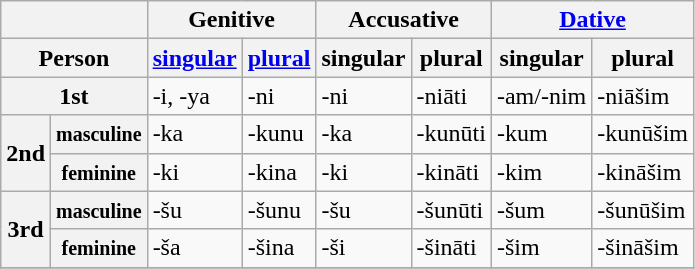<table class="wikitable">
<tr>
<th colspan=2></th>
<th colspan=2>Genitive</th>
<th colspan=2>Accusative</th>
<th colspan=2><a href='#'>Dative</a></th>
</tr>
<tr>
<th colspan=2>Person</th>
<th><a href='#'>singular</a></th>
<th><a href='#'>plural</a></th>
<th>singular</th>
<th>plural</th>
<th>singular</th>
<th>plural</th>
</tr>
<tr>
<th colspan=2>1st</th>
<td>-i, -ya </td>
<td>-ni</td>
<td>-ni</td>
<td>-niāti</td>
<td>-am/-nim</td>
<td>-niāšim</td>
</tr>
<tr>
<th rowspan=2>2nd</th>
<th><small>masculine</small></th>
<td>-ka</td>
<td>-kunu</td>
<td>-ka</td>
<td>-kunūti</td>
<td>-kum</td>
<td>-kunūšim</td>
</tr>
<tr>
<th><small>feminine</small></th>
<td>-ki</td>
<td>-kina</td>
<td>-ki</td>
<td>-kināti</td>
<td>-kim</td>
<td>-kināšim</td>
</tr>
<tr>
<th rowspan=2>3rd</th>
<th><small>masculine</small></th>
<td>-šu</td>
<td>-šunu</td>
<td>-šu</td>
<td>-šunūti</td>
<td>-šum</td>
<td>-šunūšim</td>
</tr>
<tr>
<th><small>feminine</small></th>
<td>-ša</td>
<td>-šina</td>
<td>-ši</td>
<td>-šināti</td>
<td>-šim</td>
<td>-šināšim</td>
</tr>
<tr>
</tr>
</table>
